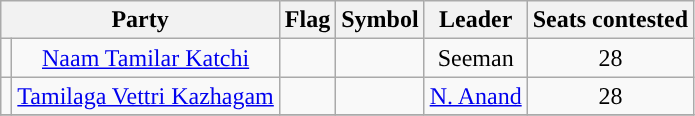<table class="wikitable " " style="text-align:center;">
<tr>
<th colspan="2">Party</th>
<th>Flag</th>
<th>Symbol</th>
<th>Leader</th>
<th>Seats contested</th>
</tr>
<tr>
<td></td>
<td><a href='#'>Naam Tamilar Katchi</a></td>
<td></td>
<td></td>
<td>Seeman</td>
<td>28</td>
</tr>
<tr>
<td></td>
<td><a href='#'>Tamilaga Vettri Kazhagam</a></td>
<td></td>
<td></td>
<td><a href='#'>N. Anand</a></td>
<td>28</td>
</tr>
<tr>
</tr>
</table>
